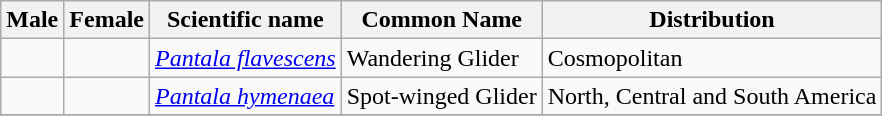<table class="wikitable">
<tr>
<th>Male</th>
<th>Female</th>
<th>Scientific name</th>
<th>Common Name</th>
<th>Distribution</th>
</tr>
<tr>
<td></td>
<td></td>
<td><em><a href='#'>Pantala flavescens</a></em> </td>
<td>Wandering Glider</td>
<td>Cosmopolitan</td>
</tr>
<tr>
<td></td>
<td></td>
<td><em><a href='#'>Pantala hymenaea</a></em> </td>
<td>Spot-winged Glider</td>
<td>North, Central and South America</td>
</tr>
<tr>
</tr>
</table>
